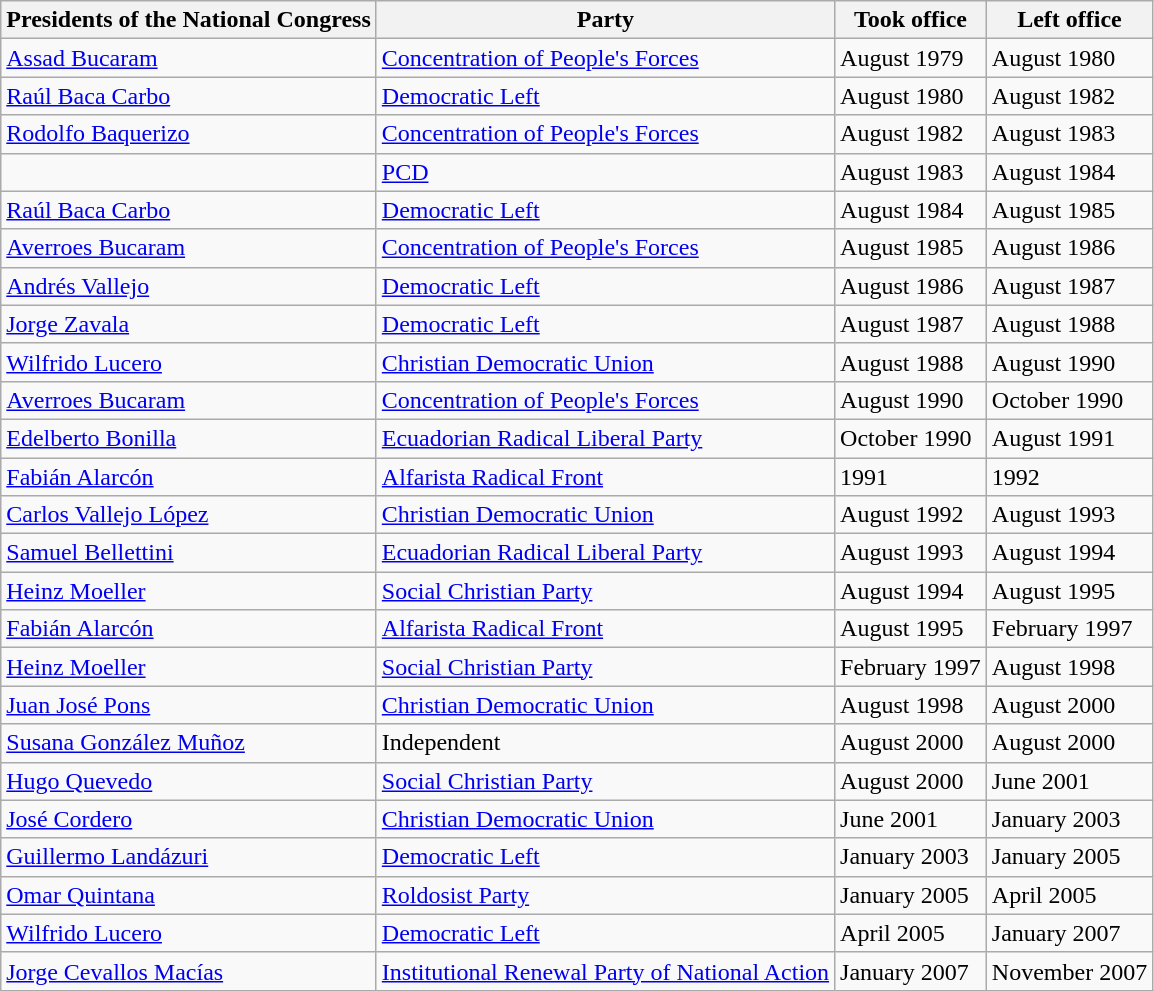<table class="wikitable">
<tr>
<th>Presidents of the National Congress</th>
<th>Party</th>
<th>Took office</th>
<th>Left office</th>
</tr>
<tr>
<td><a href='#'>Assad Bucaram</a></td>
<td><a href='#'>Concentration of People's Forces</a></td>
<td>August 1979</td>
<td>August 1980</td>
</tr>
<tr>
<td><a href='#'>Raúl Baca Carbo</a></td>
<td><a href='#'>Democratic Left</a></td>
<td>August 1980</td>
<td>August 1982</td>
</tr>
<tr>
<td><a href='#'>Rodolfo Baquerizo</a></td>
<td><a href='#'>Concentration of People's Forces</a></td>
<td>August 1982</td>
<td>August 1983</td>
</tr>
<tr>
<td></td>
<td><a href='#'>PCD</a></td>
<td>August 1983</td>
<td>August 1984</td>
</tr>
<tr>
<td><a href='#'>Raúl Baca Carbo</a></td>
<td><a href='#'>Democratic Left</a></td>
<td>August 1984</td>
<td>August 1985</td>
</tr>
<tr>
<td><a href='#'>Averroes Bucaram</a></td>
<td><a href='#'>Concentration of People's Forces</a></td>
<td>August 1985</td>
<td>August 1986</td>
</tr>
<tr>
<td><a href='#'>Andrés Vallejo</a></td>
<td><a href='#'>Democratic Left</a></td>
<td>August 1986</td>
<td>August 1987</td>
</tr>
<tr>
<td><a href='#'>Jorge Zavala</a></td>
<td><a href='#'>Democratic Left</a></td>
<td>August 1987</td>
<td>August 1988</td>
</tr>
<tr>
<td><a href='#'>Wilfrido Lucero</a></td>
<td><a href='#'>Christian Democratic Union</a></td>
<td>August 1988</td>
<td>August 1990</td>
</tr>
<tr>
<td><a href='#'>Averroes Bucaram</a></td>
<td><a href='#'>Concentration of People's Forces</a></td>
<td>August 1990</td>
<td>October 1990</td>
</tr>
<tr>
<td><a href='#'>Edelberto Bonilla</a></td>
<td><a href='#'>Ecuadorian Radical Liberal Party</a></td>
<td>October 1990</td>
<td>August 1991</td>
</tr>
<tr>
<td><a href='#'>Fabián Alarcón</a></td>
<td><a href='#'>Alfarista Radical Front</a></td>
<td>1991</td>
<td>1992</td>
</tr>
<tr>
<td><a href='#'>Carlos Vallejo López</a></td>
<td><a href='#'>Christian Democratic Union</a></td>
<td>August 1992</td>
<td>August 1993</td>
</tr>
<tr>
<td><a href='#'>Samuel Bellettini</a></td>
<td><a href='#'>Ecuadorian Radical Liberal Party</a></td>
<td>August 1993</td>
<td>August 1994</td>
</tr>
<tr>
<td><a href='#'>Heinz Moeller</a></td>
<td><a href='#'>Social Christian Party</a></td>
<td>August 1994</td>
<td>August 1995</td>
</tr>
<tr>
<td><a href='#'>Fabián Alarcón</a></td>
<td><a href='#'>Alfarista Radical Front</a></td>
<td>August 1995</td>
<td>February 1997</td>
</tr>
<tr>
<td><a href='#'>Heinz Moeller</a></td>
<td><a href='#'>Social Christian Party</a></td>
<td>February 1997</td>
<td>August 1998</td>
</tr>
<tr>
<td><a href='#'>Juan José Pons</a></td>
<td><a href='#'>Christian Democratic Union</a></td>
<td>August 1998</td>
<td>August 2000</td>
</tr>
<tr>
<td><a href='#'>Susana González Muñoz</a></td>
<td>Independent</td>
<td>August 2000</td>
<td>August 2000</td>
</tr>
<tr>
<td><a href='#'>Hugo Quevedo</a></td>
<td><a href='#'>Social Christian Party</a></td>
<td>August 2000</td>
<td>June 2001</td>
</tr>
<tr>
<td><a href='#'>José Cordero</a></td>
<td><a href='#'>Christian Democratic Union</a></td>
<td>June 2001</td>
<td>January 2003</td>
</tr>
<tr>
<td><a href='#'>Guillermo Landázuri</a></td>
<td><a href='#'>Democratic Left</a></td>
<td>January 2003</td>
<td>January 2005</td>
</tr>
<tr>
<td><a href='#'>Omar Quintana</a></td>
<td><a href='#'>Roldosist Party</a></td>
<td>January 2005</td>
<td>April 2005</td>
</tr>
<tr>
<td><a href='#'>Wilfrido Lucero</a></td>
<td><a href='#'>Democratic Left</a></td>
<td>April 2005</td>
<td>January 2007</td>
</tr>
<tr>
<td><a href='#'>Jorge Cevallos Macías</a></td>
<td><a href='#'>Institutional Renewal Party of National Action</a></td>
<td>January 2007</td>
<td>November 2007</td>
</tr>
</table>
